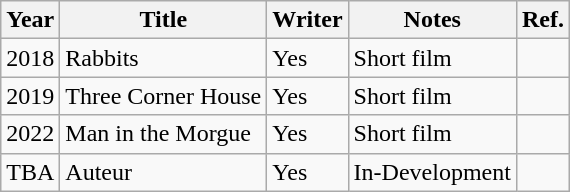<table class="wikitable">
<tr>
<th>Year</th>
<th>Title</th>
<th>Writer</th>
<th>Notes</th>
<th>Ref.</th>
</tr>
<tr>
<td>2018</td>
<td>Rabbits</td>
<td>Yes</td>
<td>Short film</td>
<td></td>
</tr>
<tr>
<td>2019</td>
<td>Three Corner House</td>
<td>Yes</td>
<td>Short film</td>
<td></td>
</tr>
<tr>
<td>2022</td>
<td>Man in the Morgue</td>
<td>Yes</td>
<td>Short film</td>
<td></td>
</tr>
<tr>
<td>TBA</td>
<td>Auteur</td>
<td>Yes</td>
<td>In-Development</td>
<td></td>
</tr>
</table>
